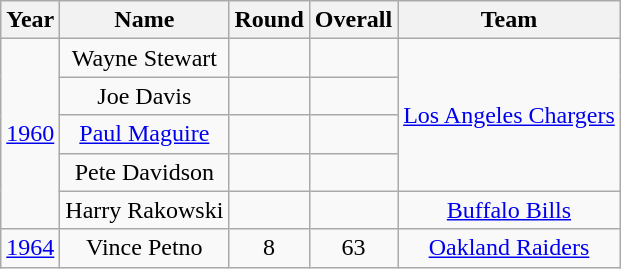<table class="wikitable" style="text-align:center;">
<tr>
<th>Year</th>
<th>Name</th>
<th>Round</th>
<th>Overall</th>
<th>Team</th>
</tr>
<tr>
<td rowspan=5><a href='#'>1960</a></td>
<td>Wayne Stewart</td>
<td></td>
<td></td>
<td rowspan=4><a href='#'>Los Angeles Chargers</a></td>
</tr>
<tr>
<td>Joe Davis</td>
<td></td>
<td></td>
</tr>
<tr>
<td><a href='#'>Paul Maguire</a></td>
<td></td>
<td></td>
</tr>
<tr>
<td>Pete Davidson</td>
<td></td>
<td></td>
</tr>
<tr>
<td>Harry Rakowski</td>
<td></td>
<td></td>
<td><a href='#'>Buffalo Bills</a></td>
</tr>
<tr>
<td><a href='#'>1964</a></td>
<td>Vince Petno</td>
<td>8</td>
<td>63</td>
<td><a href='#'>Oakland Raiders</a></td>
</tr>
</table>
